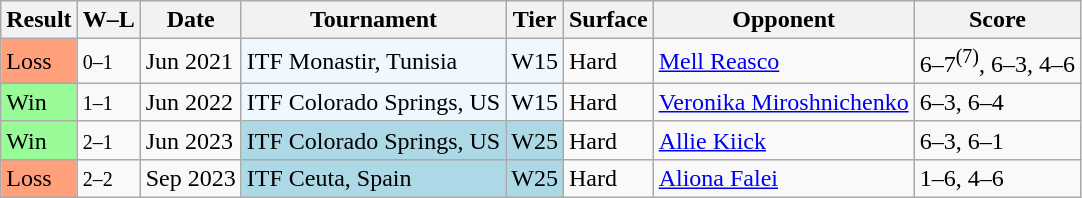<table class="sortable wikitable">
<tr>
<th>Result</th>
<th class="unsortable">W–L</th>
<th>Date</th>
<th>Tournament</th>
<th>Tier</th>
<th>Surface</th>
<th>Opponent</th>
<th class="unsortable">Score</th>
</tr>
<tr>
<td bgcolor=ffa07a>Loss</td>
<td><small>0–1</small></td>
<td>Jun 2021</td>
<td style="background:#f0f8ff;">ITF Monastir, Tunisia</td>
<td style="background:#f0f8ff;">W15</td>
<td>Hard</td>
<td> <a href='#'>Mell Reasco</a></td>
<td>6–7<sup>(7)</sup>, 6–3, 4–6</td>
</tr>
<tr>
<td style="background:#98fb98;">Win</td>
<td><small>1–1</small></td>
<td>Jun 2022</td>
<td style="background:#f0f8ff;">ITF Colorado Springs, US</td>
<td style="background:#f0f8ff;">W15</td>
<td>Hard</td>
<td> <a href='#'>Veronika Miroshnichenko</a></td>
<td>6–3, 6–4</td>
</tr>
<tr>
<td style="background:#98fb98;">Win</td>
<td><small>2–1</small></td>
<td>Jun 2023</td>
<td style="background:lightblue;">ITF Colorado Springs, US</td>
<td style="background:lightblue;">W25</td>
<td>Hard</td>
<td> <a href='#'>Allie Kiick</a></td>
<td>6–3, 6–1</td>
</tr>
<tr>
<td bgcolor=ffa07a>Loss</td>
<td><small>2–2</small></td>
<td>Sep 2023</td>
<td style="background:lightblue;">ITF Ceuta, Spain</td>
<td style="background:lightblue;">W25</td>
<td>Hard</td>
<td> <a href='#'>Aliona Falei</a></td>
<td>1–6, 4–6</td>
</tr>
</table>
